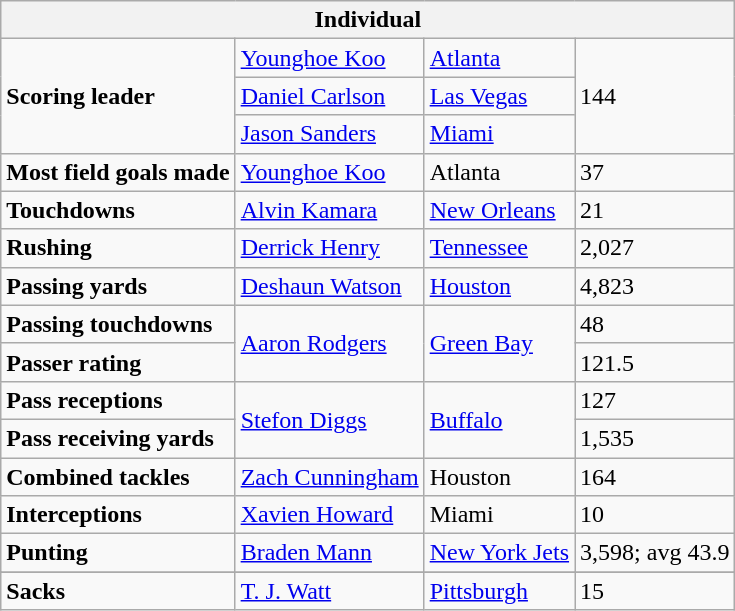<table class="wikitable">
<tr>
<th colspan="4">Individual</th>
</tr>
<tr>
<td rowspan="3"><strong>Scoring leader</strong></td>
<td><a href='#'>Younghoe Koo</a></td>
<td><a href='#'>Atlanta</a></td>
<td rowspan="3">144</td>
</tr>
<tr>
<td><a href='#'>Daniel Carlson</a></td>
<td><a href='#'>Las Vegas</a></td>
</tr>
<tr>
<td><a href='#'>Jason Sanders</a></td>
<td><a href='#'>Miami</a></td>
</tr>
<tr>
<td><strong>Most field goals made</strong></td>
<td><a href='#'>Younghoe Koo</a></td>
<td>Atlanta</td>
<td>37</td>
</tr>
<tr>
<td><strong>Touchdowns</strong></td>
<td><a href='#'>Alvin Kamara</a></td>
<td><a href='#'>New Orleans</a></td>
<td>21</td>
</tr>
<tr>
<td><strong>Rushing</strong></td>
<td><a href='#'>Derrick Henry</a></td>
<td><a href='#'>Tennessee</a></td>
<td>2,027</td>
</tr>
<tr>
<td><strong>Passing yards</strong></td>
<td><a href='#'>Deshaun Watson</a></td>
<td><a href='#'>Houston</a></td>
<td>4,823</td>
</tr>
<tr>
<td><strong>Passing touchdowns</strong></td>
<td rowspan="2"><a href='#'>Aaron Rodgers</a></td>
<td rowspan="2"><a href='#'>Green Bay</a></td>
<td>48</td>
</tr>
<tr>
<td><strong>Passer rating</strong></td>
<td>121.5</td>
</tr>
<tr>
<td><strong>Pass receptions</strong></td>
<td rowspan="2"><a href='#'>Stefon Diggs</a></td>
<td rowspan="2"><a href='#'>Buffalo</a></td>
<td>127</td>
</tr>
<tr>
<td><strong>Pass receiving yards</strong></td>
<td>1,535</td>
</tr>
<tr>
<td><strong>Combined tackles</strong></td>
<td><a href='#'>Zach Cunningham</a></td>
<td>Houston</td>
<td>164</td>
</tr>
<tr>
<td><strong>Interceptions</strong></td>
<td><a href='#'>Xavien Howard</a></td>
<td>Miami</td>
<td>10</td>
</tr>
<tr>
<td><strong>Punting</strong></td>
<td><a href='#'>Braden Mann</a></td>
<td><a href='#'>New York Jets</a></td>
<td>3,598; avg 43.9</td>
</tr>
<tr>
</tr>
<tr>
</tr>
<tr>
<td><strong>Sacks</strong></td>
<td><a href='#'>T. J. Watt</a></td>
<td><a href='#'>Pittsburgh</a></td>
<td>15</td>
</tr>
</table>
